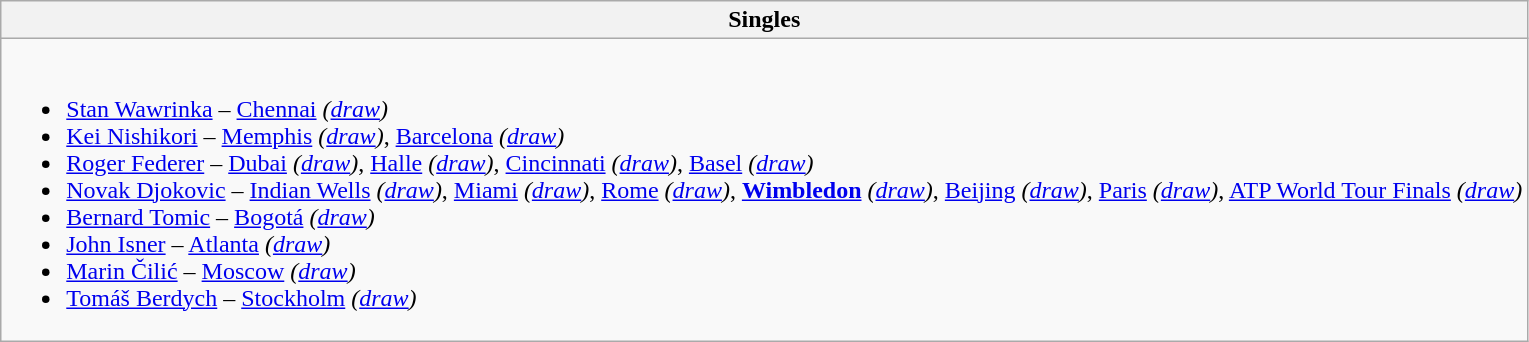<table class="wikitable collapsible collapsed">
<tr>
<th>Singles</th>
</tr>
<tr>
<td><br><ul><li> <a href='#'>Stan Wawrinka</a> – <a href='#'>Chennai</a> <em>(<a href='#'>draw</a>)</em></li><li> <a href='#'>Kei Nishikori</a> – <a href='#'>Memphis</a> <em>(<a href='#'>draw</a>)</em>, <a href='#'>Barcelona</a> <em>(<a href='#'>draw</a>)</em></li><li> <a href='#'>Roger Federer</a> – <a href='#'>Dubai</a> <em>(<a href='#'>draw</a>)</em>, <a href='#'>Halle</a> <em>(<a href='#'>draw</a>)</em>, <a href='#'>Cincinnati</a> <em>(<a href='#'>draw</a>)</em>, <a href='#'>Basel</a> <em>(<a href='#'>draw</a>)</em></li><li> <a href='#'>Novak Djokovic</a> – <a href='#'>Indian Wells</a> <em>(<a href='#'>draw</a>)</em>, <a href='#'>Miami</a> <em>(<a href='#'>draw</a>)</em>, <a href='#'>Rome</a> <em>(<a href='#'>draw</a>)</em>, <strong><a href='#'>Wimbledon</a></strong> <em>(<a href='#'>draw</a>)</em>, <a href='#'>Beijing</a> <em>(<a href='#'>draw</a>)</em>, <a href='#'>Paris</a> <em>(<a href='#'>draw</a>)</em>, <a href='#'>ATP World Tour Finals</a> <em>(<a href='#'>draw</a>)</em></li><li> <a href='#'>Bernard Tomic</a> – <a href='#'>Bogotá</a> <em>(<a href='#'>draw</a>)</em></li><li> <a href='#'>John Isner</a> – <a href='#'>Atlanta</a> <em>(<a href='#'>draw</a>)</em></li><li> <a href='#'>Marin Čilić</a> – <a href='#'>Moscow</a> <em>(<a href='#'>draw</a>)</em></li><li> <a href='#'>Tomáš Berdych</a> – <a href='#'>Stockholm</a> <em>(<a href='#'>draw</a>)</em></li></ul></td>
</tr>
</table>
